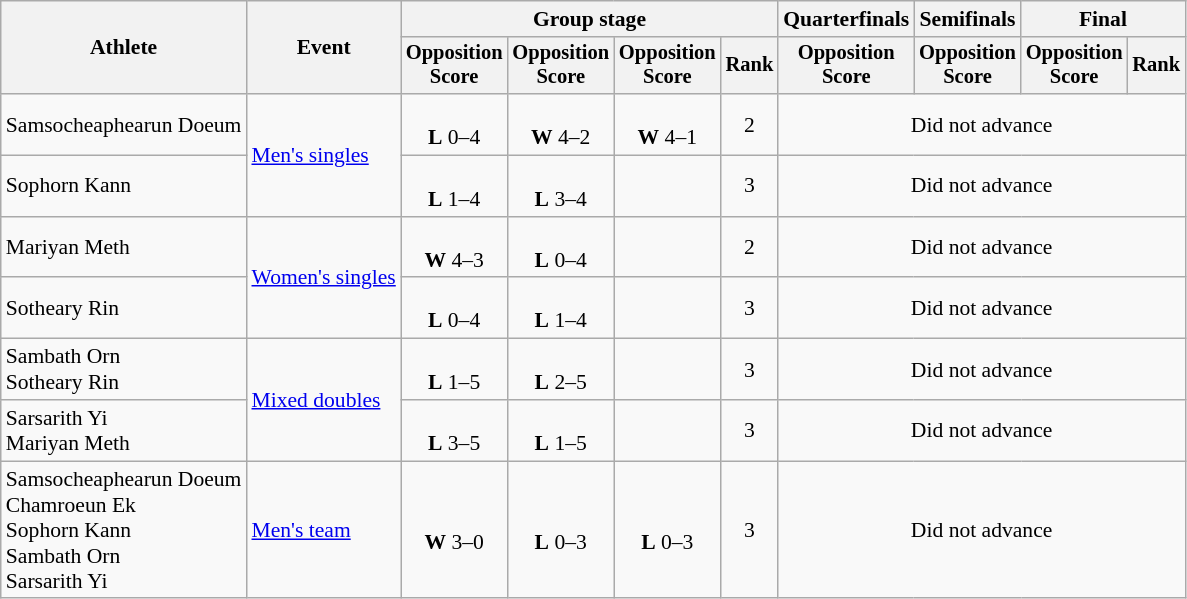<table class=wikitable style=font-size:90%;text-align:center>
<tr>
<th rowspan=2>Athlete</th>
<th rowspan=2>Event</th>
<th colspan=4>Group stage</th>
<th>Quarterfinals</th>
<th>Semifinals</th>
<th colspan=2>Final</th>
</tr>
<tr style="font-size:95%">
<th>Opposition<br>Score</th>
<th>Opposition<br>Score</th>
<th>Opposition<br>Score</th>
<th>Rank</th>
<th>Opposition<br>Score</th>
<th>Opposition<br>Score</th>
<th>Opposition<br>Score</th>
<th>Rank</th>
</tr>
<tr>
<td align=left>Samsocheaphearun Doeum</td>
<td align=left rowspan=2><a href='#'>Men's singles</a></td>
<td><br><strong>L</strong> 0–4</td>
<td><br><strong>W</strong> 4–2</td>
<td><br><strong>W</strong> 4–1</td>
<td>2</td>
<td colspan=4>Did not advance</td>
</tr>
<tr>
<td align=left>Sophorn Kann</td>
<td><br><strong>L</strong> 1–4</td>
<td><br><strong>L</strong> 3–4</td>
<td></td>
<td>3</td>
<td colspan=4>Did not advance</td>
</tr>
<tr>
<td align=left>Mariyan Meth</td>
<td align=left rowspan=2><a href='#'>Women's singles</a></td>
<td><br><strong>W</strong> 4–3</td>
<td><br><strong>L</strong> 0–4</td>
<td></td>
<td>2</td>
<td colspan=4>Did not advance</td>
</tr>
<tr>
<td align=left>Sotheary Rin</td>
<td><br><strong>L</strong> 0–4</td>
<td><br><strong>L</strong> 1–4</td>
<td></td>
<td>3</td>
<td colspan=4>Did not advance</td>
</tr>
<tr>
<td align=left>Sambath Orn<br>Sotheary Rin</td>
<td align=left rowspan=2><a href='#'>Mixed doubles</a></td>
<td><br><strong>L</strong> 1–5</td>
<td><br><strong>L</strong> 2–5</td>
<td></td>
<td>3</td>
<td colspan=4>Did not advance</td>
</tr>
<tr>
<td align=left>Sarsarith Yi<br>Mariyan Meth</td>
<td><br><strong>L</strong> 3–5</td>
<td><br><strong>L</strong> 1–5</td>
<td></td>
<td>3</td>
<td colspan=4>Did not advance</td>
</tr>
<tr>
<td align=left>Samsocheaphearun Doeum<br>Chamroeun Ek<br>Sophorn Kann<br>Sambath Orn<br>Sarsarith Yi</td>
<td align=left><a href='#'>Men's team</a></td>
<td><br><strong>W</strong> 3–0</td>
<td><br><strong>L</strong> 0–3</td>
<td><br><strong>L</strong> 0–3</td>
<td>3</td>
<td colspan=4>Did not advance</td>
</tr>
</table>
